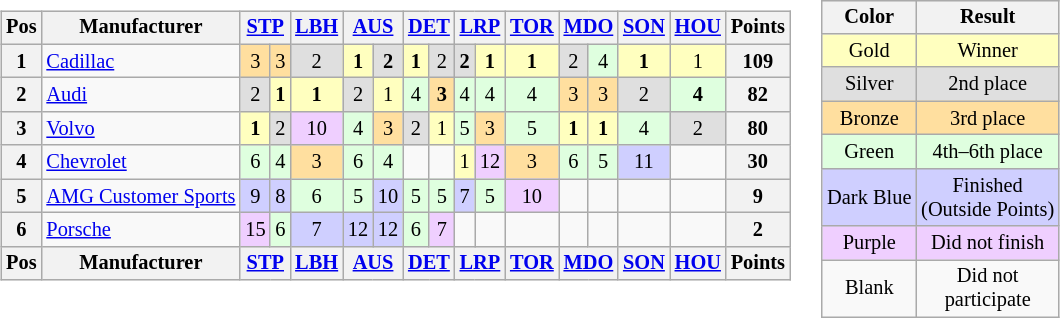<table>
<tr>
<td><br><table class="wikitable" style="font-size:85%; text-align:center">
<tr valign="top">
<th valign="middle">Pos</th>
<th valign="middle">Manufacturer</th>
<th colspan=2><a href='#'>STP</a></th>
<th><a href='#'>LBH</a></th>
<th colspan=2><a href='#'>AUS</a></th>
<th colspan=2><a href='#'>DET</a></th>
<th colspan=2><a href='#'>LRP</a></th>
<th><a href='#'>TOR</a></th>
<th colspan=2><a href='#'>MDO</a></th>
<th><a href='#'>SON</a></th>
<th><a href='#'>HOU</a></th>
<th valign="middle">Points</th>
</tr>
<tr>
<th>1</th>
<td align="left"> <a href='#'>Cadillac</a></td>
<td style="background:#FFDF9F;">3</td>
<td style="background:#FFDF9F;">3</td>
<td style="background:#DFDFDF;">2</td>
<td style="background:#FFFFBF;"><strong>1</strong></td>
<td style="background:#DFDFDF;"><strong>2</strong></td>
<td style="background:#FFFFBF;"><strong>1</strong></td>
<td style="background:#DFDFDF;">2</td>
<td style="background:#DFDFDF;"><strong>2</strong></td>
<td style="background:#FFFFBF;"><strong>1</strong></td>
<td style="background:#FFFFBF;"><strong>1</strong></td>
<td style="background:#DFDFDF;">2</td>
<td style="background:#DFFFDF;">4</td>
<td style="background:#FFFFBF;"><strong>1</strong></td>
<td style="background:#FFFFBF;">1</td>
<th>109</th>
</tr>
<tr>
<th>2</th>
<td align="left"> <a href='#'>Audi</a></td>
<td style="background:#DFDFDF;">2</td>
<td style="background:#FFFFBF;"><strong>1</strong></td>
<td style="background:#FFFFBF;"><strong>1</strong></td>
<td style="background:#DFDFDF;">2</td>
<td style="background:#FFFFBF;">1</td>
<td style="background:#DFFFDF;">4</td>
<td style="background:#FFDF9F;"><strong>3</strong></td>
<td style="background:#DFFFDF;">4</td>
<td style="background:#DFFFDF;">4</td>
<td style="background:#DFFFDF;">4</td>
<td style="background:#FFDF9F;">3</td>
<td style="background:#FFDF9F;">3</td>
<td style="background:#DFDFDF;">2</td>
<td style="background:#DFFFDF;"><strong>4</strong></td>
<th>82</th>
</tr>
<tr>
<th>3</th>
<td align="left"> <a href='#'>Volvo</a></td>
<td style="background:#FFFFBF;"><strong>1</strong></td>
<td style="background:#DFDFDF;">2</td>
<td style="background:#EFCFFF;">10</td>
<td style="background:#DFFFDF;">4</td>
<td style="background:#FFDF9F;">3</td>
<td style="background:#DFDFDF;">2</td>
<td style="background:#FFFFBF;">1</td>
<td style="background:#DFFFDF;">5</td>
<td style="background:#FFDF9F;">3</td>
<td style="background:#DFFFDF;">5</td>
<td style="background:#FFFFBF;"><strong>1</strong></td>
<td style="background:#FFFFBF;"><strong>1</strong></td>
<td style="background:#DFFFDF;">4</td>
<td style="background:#DFDFDF;">2</td>
<th>80</th>
</tr>
<tr>
<th>4</th>
<td align="left"> <a href='#'>Chevrolet</a></td>
<td style="background:#DFFFDF;">6</td>
<td style="background:#DFFFDF;">4</td>
<td style="background:#FFDF9F;">3</td>
<td style="background:#DFFFDF;">6</td>
<td style="background:#DFFFDF;">4</td>
<td></td>
<td></td>
<td style="background:#FFFFBF;">1</td>
<td style="background:#EFCFFF;">12</td>
<td style="background:#FFDF9F;">3</td>
<td style="background:#DFFFDF;">6</td>
<td style="background:#DFFFDF;">5</td>
<td style="background:#CFCFFF;">11</td>
<td></td>
<th>30</th>
</tr>
<tr>
<th>5</th>
<td align="left"> <a href='#'>AMG Customer Sports</a></td>
<td style="background:#CFCFFF;">9</td>
<td style="background:#CFCFFF;">8</td>
<td style="background:#DFFFDF;">6</td>
<td style="background:#DFFFDF;">5</td>
<td style="background:#CFCFFF;">10</td>
<td style="background:#DFFFDF;">5</td>
<td style="background:#DFFFDF;">5</td>
<td style="background:#CFCFFF;">7</td>
<td style="background:#DFFFDF;">5</td>
<td style="background:#EFCFFF;">10</td>
<td></td>
<td></td>
<td></td>
<td></td>
<th>9</th>
</tr>
<tr>
<th>6</th>
<td align="left"> <a href='#'>Porsche</a></td>
<td style="background:#EFCFFF;">15</td>
<td style="background:#DFFFDF;">6</td>
<td style="background:#CFCFFF;">7</td>
<td style="background:#CFCFFF;">12</td>
<td style="background:#CFCFFF;">12</td>
<td style="background:#DFFFDF;">6</td>
<td style="background:#EFCFFF;">7</td>
<td></td>
<td></td>
<td></td>
<td></td>
<td></td>
<td></td>
<td></td>
<th>2</th>
</tr>
<tr valign="top">
<th valign="middle">Pos</th>
<th valign="middle">Manufacturer</th>
<th colspan=2><a href='#'>STP</a></th>
<th><a href='#'>LBH</a></th>
<th colspan=2><a href='#'>AUS</a></th>
<th colspan=2><a href='#'>DET</a></th>
<th colspan=2><a href='#'>LRP</a></th>
<th><a href='#'>TOR</a></th>
<th colspan=2><a href='#'>MDO</a></th>
<th><a href='#'>SON</a></th>
<th><a href='#'>HOU</a></th>
<th valign="middle">Points</th>
</tr>
</table>
</td>
<td valign="top"><br><table>
<tr>
<td><br><table style="margin-right:0; font-size:85%; text-align:center;" class="wikitable">
<tr>
<th>Color</th>
<th>Result</th>
</tr>
<tr style="background:#FFFFBF;">
<td>Gold</td>
<td>Winner</td>
</tr>
<tr style="background:#DFDFDF;">
<td>Silver</td>
<td>2nd place</td>
</tr>
<tr style="background:#FFDF9F;">
<td>Bronze</td>
<td>3rd place</td>
</tr>
<tr style="background:#DFFFDF;">
<td>Green</td>
<td>4th–6th place</td>
</tr>
<tr style="background:#CFCFFF;">
<td>Dark Blue</td>
<td>Finished<br>(Outside Points)</td>
</tr>
<tr style="background:#EFCFFF;">
<td>Purple</td>
<td>Did not finish</td>
</tr>
<tr>
<td>Blank</td>
<td>Did not<br>participate</td>
</tr>
</table>
</td>
</tr>
</table>
</td>
</tr>
</table>
